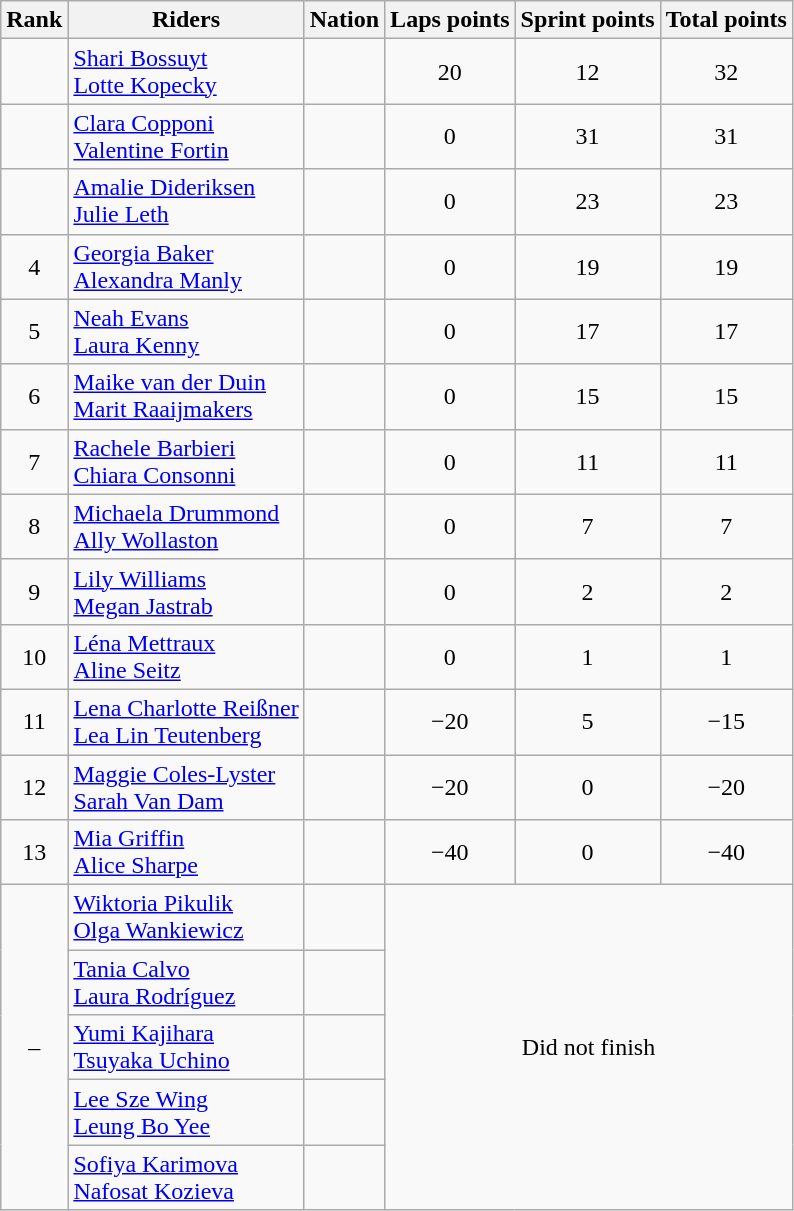<table class="wikitable sortable" style="text-align:center">
<tr>
<th>Rank</th>
<th>Riders</th>
<th>Nation</th>
<th>Laps points</th>
<th>Sprint points</th>
<th>Total points</th>
</tr>
<tr>
<td></td>
<td align=left><a href='#'>Shari Bossuyt</a><br><a href='#'>Lotte Kopecky</a></td>
<td align=left></td>
<td>20</td>
<td>12</td>
<td>32</td>
</tr>
<tr>
<td></td>
<td align=left><a href='#'>Clara Copponi</a><br><a href='#'>Valentine Fortin</a></td>
<td align=left></td>
<td>0</td>
<td>31</td>
<td>31</td>
</tr>
<tr>
<td></td>
<td align=left><a href='#'>Amalie Dideriksen</a><br><a href='#'>Julie Leth</a></td>
<td align=left></td>
<td>0</td>
<td>23</td>
<td>23</td>
</tr>
<tr>
<td>4</td>
<td align=left><a href='#'>Georgia Baker</a><br><a href='#'>Alexandra Manly</a></td>
<td align=left></td>
<td>0</td>
<td>19</td>
<td>19</td>
</tr>
<tr>
<td>5</td>
<td align=left><a href='#'>Neah Evans</a><br><a href='#'>Laura Kenny</a></td>
<td align=left></td>
<td>0</td>
<td>17</td>
<td>17</td>
</tr>
<tr>
<td>6</td>
<td align=left><a href='#'>Maike van der Duin</a><br><a href='#'>Marit Raaijmakers</a></td>
<td align=left></td>
<td>0</td>
<td>15</td>
<td>15</td>
</tr>
<tr>
<td>7</td>
<td align=left><a href='#'>Rachele Barbieri</a><br><a href='#'>Chiara Consonni</a></td>
<td align=left></td>
<td>0</td>
<td>11</td>
<td>11</td>
</tr>
<tr>
<td>8</td>
<td align=left><a href='#'>Michaela Drummond</a><br><a href='#'>Ally Wollaston</a></td>
<td align=left></td>
<td>0</td>
<td>7</td>
<td>7</td>
</tr>
<tr>
<td>9</td>
<td align=left><a href='#'>Lily Williams</a><br><a href='#'>Megan Jastrab</a></td>
<td align=left></td>
<td>0</td>
<td>2</td>
<td>2</td>
</tr>
<tr>
<td>10</td>
<td align=left><a href='#'>Léna Mettraux</a><br><a href='#'>Aline Seitz</a></td>
<td align=left></td>
<td>0</td>
<td>1</td>
<td>1</td>
</tr>
<tr>
<td>11</td>
<td align=left><a href='#'>Lena Charlotte Reißner</a><br><a href='#'>Lea Lin Teutenberg</a></td>
<td align=left></td>
<td>−20</td>
<td>5</td>
<td>−15</td>
</tr>
<tr>
<td>12</td>
<td align=left><a href='#'>Maggie Coles-Lyster</a><br><a href='#'>Sarah Van Dam</a></td>
<td align=left></td>
<td>−20</td>
<td>0</td>
<td>−20</td>
</tr>
<tr>
<td>13</td>
<td align=left><a href='#'>Mia Griffin</a><br><a href='#'>Alice Sharpe</a></td>
<td align=left></td>
<td>−40</td>
<td>0</td>
<td>−40</td>
</tr>
<tr>
<td rowspan=5>–</td>
<td align=left><a href='#'>Wiktoria Pikulik</a><br><a href='#'>Olga Wankiewicz</a></td>
<td align=left></td>
<td colspan=3 rowspan=5>Did not finish</td>
</tr>
<tr>
<td align=left><a href='#'>Tania Calvo</a><br><a href='#'>Laura Rodríguez</a></td>
<td align=left></td>
</tr>
<tr>
<td align=left><a href='#'>Yumi Kajihara</a><br><a href='#'>Tsuyaka Uchino</a></td>
<td align=left></td>
</tr>
<tr>
<td align=left><a href='#'>Lee Sze Wing</a><br><a href='#'>Leung Bo Yee</a></td>
<td align=left></td>
</tr>
<tr>
<td align=left><a href='#'>Sofiya Karimova</a><br><a href='#'>Nafosat Kozieva</a></td>
<td align=left></td>
</tr>
</table>
